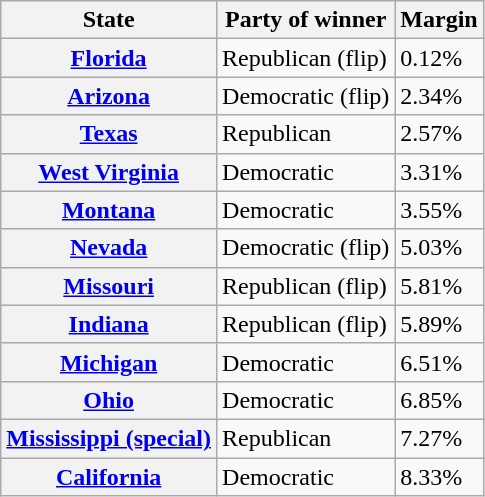<table class="wikitable sortable">
<tr>
<th>State</th>
<th>Party of winner</th>
<th>Margin</th>
</tr>
<tr>
<th><a href='#'>Florida</a></th>
<td data-sort-value=.5 >Republican (flip)</td>
<td>0.12%</td>
</tr>
<tr>
<th><a href='#'>Arizona</a></th>
<td data-sort-value=-0.5 >Democratic (flip)</td>
<td>2.34%</td>
</tr>
<tr>
<th><a href='#'>Texas</a></th>
<td data-sort-value=1 >Republican</td>
<td>2.57%</td>
</tr>
<tr>
<th><a href='#'>West Virginia</a></th>
<td data-sort-value=-1 >Democratic</td>
<td>3.31%</td>
</tr>
<tr>
<th><a href='#'>Montana</a></th>
<td data-sort-value=-1 >Democratic</td>
<td>3.55%</td>
</tr>
<tr>
<th><a href='#'>Nevada</a></th>
<td data-sort-value=-0.5 >Democratic (flip)</td>
<td>5.03%</td>
</tr>
<tr>
<th><a href='#'>Missouri</a></th>
<td data-sort-value=0.5 >Republican (flip)</td>
<td>5.81%</td>
</tr>
<tr>
<th><a href='#'>Indiana</a></th>
<td data-sort-value=0.5 >Republican (flip)</td>
<td>5.89%</td>
</tr>
<tr>
<th><a href='#'>Michigan</a></th>
<td data-sort-value=-1 >Democratic</td>
<td>6.51%</td>
</tr>
<tr>
<th><a href='#'>Ohio</a></th>
<td data-sort-value=-1 >Democratic</td>
<td>6.85%</td>
</tr>
<tr>
<th><a href='#'>Mississippi (special)</a></th>
<td data-sort-value=1 >Republican</td>
<td>7.27%</td>
</tr>
<tr>
<th><a href='#'>California</a></th>
<td data-sort-value=-1 >Democratic</td>
<td>8.33%</td>
</tr>
</table>
